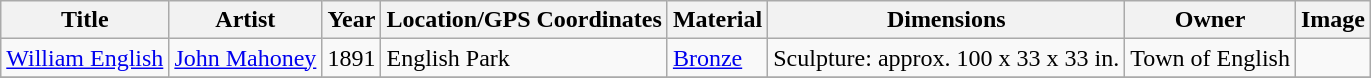<table class="wikitable sortable">
<tr>
<th>Title</th>
<th>Artist</th>
<th>Year</th>
<th>Location/GPS Coordinates</th>
<th>Material</th>
<th>Dimensions</th>
<th>Owner</th>
<th>Image</th>
</tr>
<tr>
<td><a href='#'>William English</a></td>
<td><a href='#'>John Mahoney</a></td>
<td>1891</td>
<td>English Park</td>
<td><a href='#'>Bronze</a></td>
<td>Sculpture: approx. 100 x 33 x 33 in.</td>
<td>Town of English</td>
<td></td>
</tr>
<tr>
</tr>
</table>
